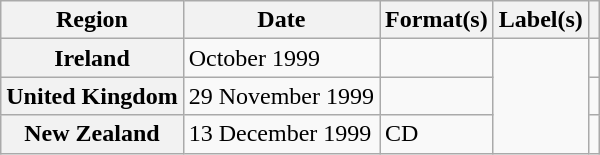<table class="wikitable plainrowheaders">
<tr>
<th scope="col">Region</th>
<th scope="col">Date</th>
<th scope="col">Format(s)</th>
<th scope="col">Label(s)</th>
<th scope="col"></th>
</tr>
<tr>
<th scope="row">Ireland</th>
<td>October 1999</td>
<td></td>
<td rowspan="3"></td>
<td></td>
</tr>
<tr>
<th scope="row">United Kingdom</th>
<td>29 November 1999</td>
<td></td>
<td></td>
</tr>
<tr>
<th scope="row">New Zealand</th>
<td>13 December 1999</td>
<td>CD</td>
<td></td>
</tr>
</table>
